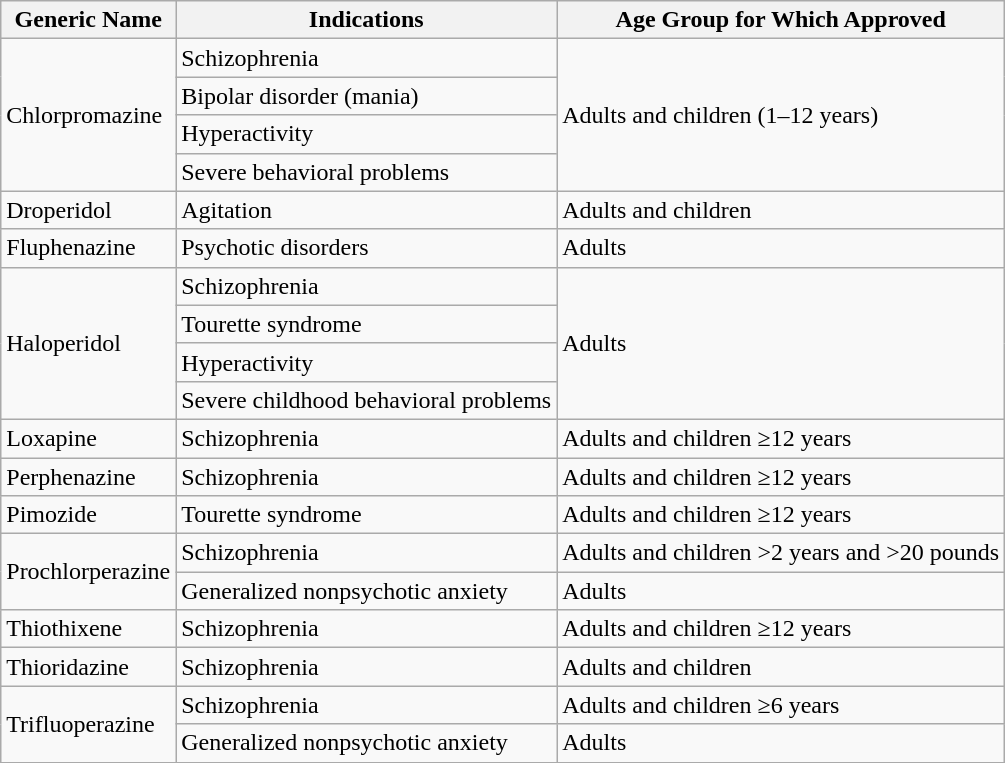<table class="wikitable">
<tr>
<th colspan="1" rowspan="1">Generic Name</th>
<th colspan="1" rowspan="1">Indications</th>
<th colspan="1" rowspan="1">Age Group for Which Approved</th>
</tr>
<tr>
<td colspan="1" rowspan="4">Chlorpromazine</td>
<td colspan="1" rowspan="1">Schizophrenia</td>
<td colspan="1" rowspan="4">Adults and children (1–12 years)</td>
</tr>
<tr>
<td colspan="1" rowspan="1">Bipolar disorder (mania)</td>
</tr>
<tr>
<td colspan="1" rowspan="1">Hyperactivity</td>
</tr>
<tr>
<td colspan="1" rowspan="1">Severe behavioral problems</td>
</tr>
<tr>
<td colspan="1" rowspan="1">Droperidol</td>
<td colspan="1" rowspan="1">Agitation</td>
<td colspan="1" rowspan="1">Adults and children</td>
</tr>
<tr>
<td colspan="1" rowspan="1">Fluphenazine</td>
<td colspan="1" rowspan="1">Psychotic disorders</td>
<td colspan="1" rowspan="1">Adults</td>
</tr>
<tr>
<td colspan="1" rowspan="4">Haloperidol</td>
<td colspan="1" rowspan="1">Schizophrenia</td>
<td colspan="1" rowspan="4">Adults</td>
</tr>
<tr>
<td colspan="1" rowspan="1">Tourette syndrome</td>
</tr>
<tr>
<td colspan="1" rowspan="1">Hyperactivity</td>
</tr>
<tr>
<td colspan="1" rowspan="1">Severe childhood behavioral problems</td>
</tr>
<tr>
<td colspan="1" rowspan="1">Loxapine</td>
<td colspan="1" rowspan="1">Schizophrenia</td>
<td colspan="1" rowspan="1">Adults and children ≥12 years</td>
</tr>
<tr>
<td colspan="1" rowspan="1">Perphenazine</td>
<td colspan="1" rowspan="1">Schizophrenia</td>
<td colspan="1" rowspan="1">Adults and children ≥12 years</td>
</tr>
<tr>
<td colspan="1" rowspan="1">Pimozide</td>
<td colspan="1" rowspan="1">Tourette syndrome</td>
<td colspan="1" rowspan="1">Adults and children ≥12 years</td>
</tr>
<tr>
<td colspan="1" rowspan="2">Prochlorperazine</td>
<td colspan="1" rowspan="1">Schizophrenia</td>
<td colspan="1" rowspan="1">Adults and children >2 years and >20 pounds</td>
</tr>
<tr>
<td colspan="1" rowspan="1">Generalized nonpsychotic anxiety</td>
<td colspan="1" rowspan="1">Adults</td>
</tr>
<tr>
<td colspan="1" rowspan="1">Thiothixene</td>
<td colspan="1" rowspan="1">Schizophrenia</td>
<td colspan="1" rowspan="1">Adults and children ≥12 years</td>
</tr>
<tr>
<td colspan="1" rowspan="1">Thioridazine</td>
<td colspan="1" rowspan="1">Schizophrenia</td>
<td colspan="1" rowspan="1">Adults and children</td>
</tr>
<tr>
<td colspan="1" rowspan="2">Trifluoperazine</td>
<td colspan="1" rowspan="1">Schizophrenia</td>
<td colspan="1" rowspan="1">Adults and children ≥6 years</td>
</tr>
<tr>
<td colspan="1" rowspan="1">Generalized nonpsychotic anxiety</td>
<td colspan="1" rowspan="1">Adults</td>
</tr>
</table>
